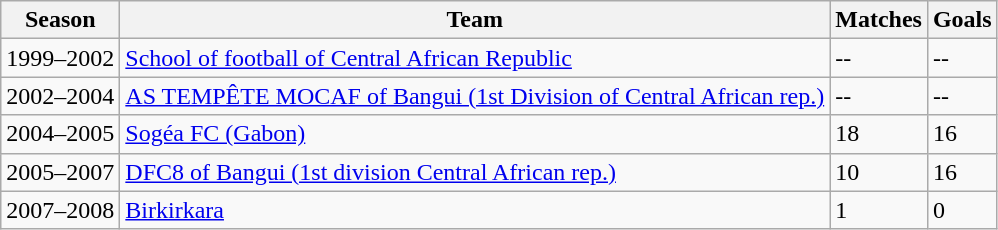<table class="wikitable">
<tr>
<th>Season</th>
<th>Team</th>
<th>Matches</th>
<th>Goals</th>
</tr>
<tr>
<td>1999–2002</td>
<td><a href='#'>School of football of Central African Republic</a></td>
<td>--</td>
<td>--</td>
</tr>
<tr>
<td>2002–2004</td>
<td><a href='#'>AS TEMPÊTE MOCAF of Bangui (1st Division of Central African rep.)</a></td>
<td>--</td>
<td>--</td>
</tr>
<tr>
<td>2004–2005</td>
<td><a href='#'>Sogéa FC (Gabon)</a></td>
<td>18</td>
<td>16</td>
</tr>
<tr>
<td>2005–2007</td>
<td><a href='#'>DFC8 of Bangui (1st division Central African rep.)</a></td>
<td>10</td>
<td>16</td>
</tr>
<tr>
<td>2007–2008</td>
<td><a href='#'>Birkirkara</a></td>
<td>1</td>
<td>0</td>
</tr>
</table>
